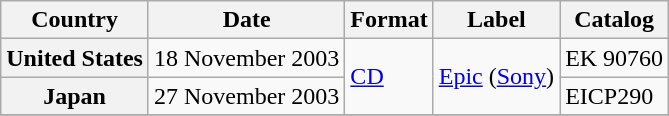<table class="wikitable plainrowheaders">
<tr>
<th scope="col">Country</th>
<th scope="col">Date</th>
<th scope="col">Format</th>
<th scope="col">Label</th>
<th scope="col">Catalog</th>
</tr>
<tr>
<th scope="row">United States</th>
<td>18 November 2003</td>
<td rowspan="2"><a href='#'>CD</a></td>
<td rowspan="2"><a href='#'>Epic</a> (<a href='#'>Sony</a>)</td>
<td>EK 90760</td>
</tr>
<tr>
<th scope="row">Japan</th>
<td>27 November 2003</td>
<td>EICP290</td>
</tr>
<tr>
</tr>
</table>
